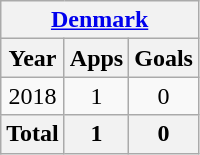<table class="wikitable" style="text-align:center">
<tr>
<th colspan=3><a href='#'>Denmark</a></th>
</tr>
<tr>
<th>Year</th>
<th>Apps</th>
<th>Goals</th>
</tr>
<tr>
<td>2018</td>
<td>1</td>
<td>0</td>
</tr>
<tr>
<th>Total</th>
<th>1</th>
<th>0</th>
</tr>
</table>
